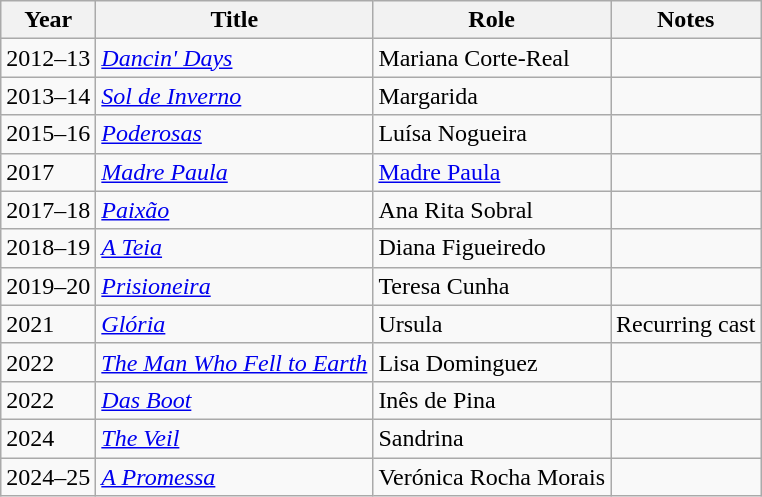<table class="wikitable sortable">
<tr>
<th>Year</th>
<th>Title</th>
<th>Role</th>
<th class="unsortable">Notes</th>
</tr>
<tr>
<td>2012–13</td>
<td><em><a href='#'>Dancin' Days</a></em></td>
<td>Mariana Corte-Real</td>
<td></td>
</tr>
<tr>
<td>2013–14</td>
<td><em><a href='#'>Sol de Inverno</a></em></td>
<td>Margarida</td>
<td></td>
</tr>
<tr>
<td>2015–16</td>
<td><em><a href='#'>Poderosas</a></em></td>
<td>Luísa Nogueira</td>
<td></td>
</tr>
<tr>
<td>2017</td>
<td><em><a href='#'>Madre Paula</a></em></td>
<td><a href='#'>Madre Paula</a></td>
<td></td>
</tr>
<tr>
<td>2017–18</td>
<td><em><a href='#'>Paixão</a></em></td>
<td>Ana Rita Sobral</td>
<td></td>
</tr>
<tr>
<td>2018–19</td>
<td><em><a href='#'>A Teia</a></em></td>
<td>Diana Figueiredo</td>
<td></td>
</tr>
<tr>
<td>2019–20</td>
<td><em><a href='#'>Prisioneira</a></em></td>
<td>Teresa Cunha</td>
<td></td>
</tr>
<tr>
<td>2021</td>
<td><em><a href='#'>Glória</a></em></td>
<td>Ursula</td>
<td>Recurring cast</td>
</tr>
<tr>
<td>2022</td>
<td><em><a href='#'>The Man Who Fell to Earth</a></em></td>
<td>Lisa Dominguez</td>
<td></td>
</tr>
<tr>
<td>2022</td>
<td><em><a href='#'>Das Boot</a></em></td>
<td>Inês de Pina</td>
<td></td>
</tr>
<tr>
<td>2024</td>
<td><em><a href='#'>The Veil</a></em></td>
<td>Sandrina</td>
<td></td>
</tr>
<tr>
<td>2024–25</td>
<td><em><a href='#'>A Promessa</a></em></td>
<td>Verónica Rocha Morais</td>
<td></td>
</tr>
</table>
